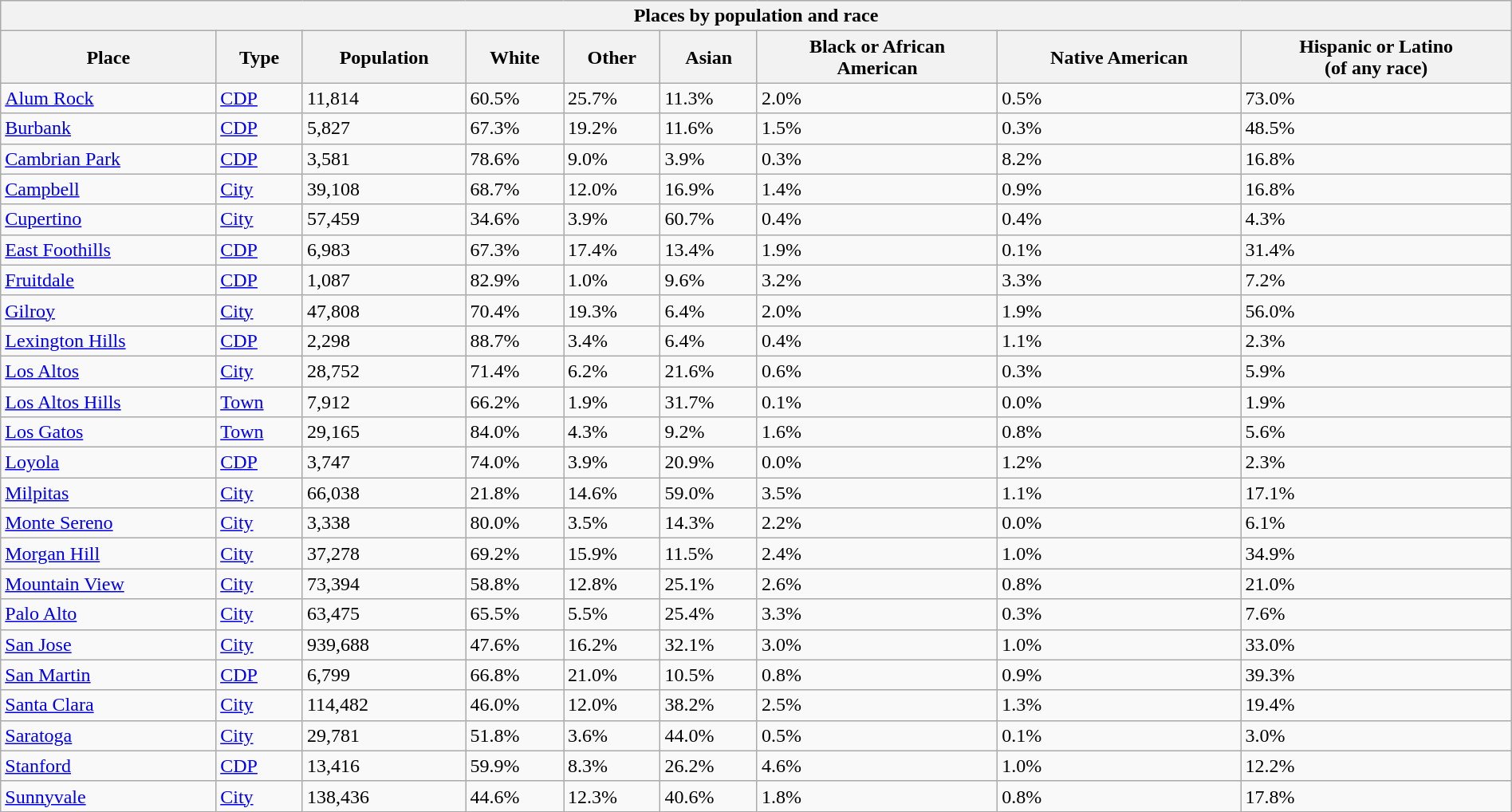<table class="wikitable collapsible collapsed sortable" style="width: 100%;">
<tr>
<th colspan=9>Places by population and race</th>
</tr>
<tr>
<th>Place</th>
<th>Type</th>
<th data-sort-type="number">Population</th>
<th data-sort-type="number">White</th>
<th data-sort-type="number">Other<br></th>
<th data-sort-type="number">Asian</th>
<th data-sort-type="number">Black or African<br>American</th>
<th data-sort-type="number">Native American<br></th>
<th data-sort-type="number">Hispanic or Latino<br>(of any race)</th>
</tr>
<tr>
<td><a href='#'>Alum Rock</a></td>
<td><a href='#'>CDP</a></td>
<td>11,814</td>
<td>60.5%</td>
<td>25.7%</td>
<td>11.3%</td>
<td>2.0%</td>
<td>0.5%</td>
<td>73.0%</td>
</tr>
<tr>
<td><a href='#'>Burbank</a></td>
<td><a href='#'>CDP</a></td>
<td>5,827</td>
<td>67.3%</td>
<td>19.2%</td>
<td>11.6%</td>
<td>1.5%</td>
<td>0.3%</td>
<td>48.5%</td>
</tr>
<tr>
<td><a href='#'>Cambrian Park</a></td>
<td><a href='#'>CDP</a></td>
<td>3,581</td>
<td>78.6%</td>
<td>9.0%</td>
<td>3.9%</td>
<td>0.3%</td>
<td>8.2%</td>
<td>16.8%</td>
</tr>
<tr>
<td><a href='#'>Campbell</a></td>
<td><a href='#'>City</a></td>
<td>39,108</td>
<td>68.7%</td>
<td>12.0%</td>
<td>16.9%</td>
<td>1.4%</td>
<td>0.9%</td>
<td>16.8%</td>
</tr>
<tr>
<td><a href='#'>Cupertino</a></td>
<td><a href='#'>City</a></td>
<td>57,459</td>
<td>34.6%</td>
<td>3.9%</td>
<td>60.7%</td>
<td>0.4%</td>
<td>0.4%</td>
<td>4.3%</td>
</tr>
<tr>
<td><a href='#'>East Foothills</a></td>
<td><a href='#'>CDP</a></td>
<td>6,983</td>
<td>67.3%</td>
<td>17.4%</td>
<td>13.4%</td>
<td>1.9%</td>
<td>0.1%</td>
<td>31.4%</td>
</tr>
<tr>
<td><a href='#'>Fruitdale</a></td>
<td><a href='#'>CDP</a></td>
<td>1,087</td>
<td>82.9%</td>
<td>1.0%</td>
<td>9.6%</td>
<td>3.2%</td>
<td>3.3%</td>
<td>7.2%</td>
</tr>
<tr>
<td><a href='#'>Gilroy</a></td>
<td><a href='#'>City</a></td>
<td>47,808</td>
<td>70.4%</td>
<td>19.3%</td>
<td>6.4%</td>
<td>2.0%</td>
<td>1.9%</td>
<td>56.0%</td>
</tr>
<tr>
<td><a href='#'>Lexington Hills</a></td>
<td><a href='#'>CDP</a></td>
<td>2,298</td>
<td>88.7%</td>
<td>3.4%</td>
<td>6.4%</td>
<td>0.4%</td>
<td>1.1%</td>
<td>2.3%</td>
</tr>
<tr>
<td><a href='#'>Los Altos</a></td>
<td><a href='#'>City</a></td>
<td>28,752</td>
<td>71.4%</td>
<td>6.2%</td>
<td>21.6%</td>
<td>0.6%</td>
<td>0.3%</td>
<td>5.9%</td>
</tr>
<tr>
<td><a href='#'>Los Altos Hills</a></td>
<td><a href='#'>Town</a></td>
<td>7,912</td>
<td>66.2%</td>
<td>1.9%</td>
<td>31.7%</td>
<td>0.1%</td>
<td>0.0%</td>
<td>1.9%</td>
</tr>
<tr>
<td><a href='#'>Los Gatos</a></td>
<td><a href='#'>Town</a></td>
<td>29,165</td>
<td>84.0%</td>
<td>4.3%</td>
<td>9.2%</td>
<td>1.6%</td>
<td>0.8%</td>
<td>5.6%</td>
</tr>
<tr>
<td><a href='#'>Loyola</a></td>
<td><a href='#'>CDP</a></td>
<td>3,747</td>
<td>74.0%</td>
<td>3.9%</td>
<td>20.9%</td>
<td>0.0%</td>
<td>1.2%</td>
<td>2.3%</td>
</tr>
<tr>
<td><a href='#'>Milpitas</a></td>
<td><a href='#'>City</a></td>
<td>66,038</td>
<td>21.8%</td>
<td>14.6%</td>
<td>59.0%</td>
<td>3.5%</td>
<td>1.1%</td>
<td>17.1%</td>
</tr>
<tr>
<td><a href='#'>Monte Sereno</a></td>
<td><a href='#'>City</a></td>
<td>3,338</td>
<td>80.0%</td>
<td>3.5%</td>
<td>14.3%</td>
<td>2.2%</td>
<td>0.0%</td>
<td>6.1%</td>
</tr>
<tr>
<td><a href='#'>Morgan Hill</a></td>
<td><a href='#'>City</a></td>
<td>37,278</td>
<td>69.2%</td>
<td>15.9%</td>
<td>11.5%</td>
<td>2.4%</td>
<td>1.0%</td>
<td>34.9%</td>
</tr>
<tr>
<td><a href='#'>Mountain View</a></td>
<td><a href='#'>City</a></td>
<td>73,394</td>
<td>58.8%</td>
<td>12.8%</td>
<td>25.1%</td>
<td>2.6%</td>
<td>0.8%</td>
<td>21.0%</td>
</tr>
<tr>
<td><a href='#'>Palo Alto</a></td>
<td><a href='#'>City</a></td>
<td>63,475</td>
<td>65.5%</td>
<td>5.5%</td>
<td>25.4%</td>
<td>3.3%</td>
<td>0.3%</td>
<td>7.6%</td>
</tr>
<tr>
<td><a href='#'>San Jose</a></td>
<td><a href='#'>City</a></td>
<td>939,688</td>
<td>47.6%</td>
<td>16.2%</td>
<td>32.1%</td>
<td>3.0%</td>
<td>1.0%</td>
<td>33.0%</td>
</tr>
<tr>
<td><a href='#'>San Martin</a></td>
<td><a href='#'>CDP</a></td>
<td>6,799</td>
<td>66.8%</td>
<td>21.0%</td>
<td>10.5%</td>
<td>0.8%</td>
<td>0.9%</td>
<td>39.3%</td>
</tr>
<tr>
<td><a href='#'>Santa Clara</a></td>
<td><a href='#'>City</a></td>
<td>114,482</td>
<td>46.0%</td>
<td>12.0%</td>
<td>38.2%</td>
<td>2.5%</td>
<td>1.3%</td>
<td>19.4%</td>
</tr>
<tr>
<td><a href='#'>Saratoga</a></td>
<td><a href='#'>City</a></td>
<td>29,781</td>
<td>51.8%</td>
<td>3.6%</td>
<td>44.0%</td>
<td>0.5%</td>
<td>0.1%</td>
<td>3.0%</td>
</tr>
<tr>
<td><a href='#'>Stanford</a></td>
<td><a href='#'>CDP</a></td>
<td>13,416</td>
<td>59.9%</td>
<td>8.3%</td>
<td>26.2%</td>
<td>4.6%</td>
<td>1.0%</td>
<td>12.2%</td>
</tr>
<tr>
<td><a href='#'>Sunnyvale</a></td>
<td><a href='#'>City</a></td>
<td>138,436</td>
<td>44.6%</td>
<td>12.3%</td>
<td>40.6%</td>
<td>1.8%</td>
<td>0.8%</td>
<td>17.8%</td>
</tr>
</table>
